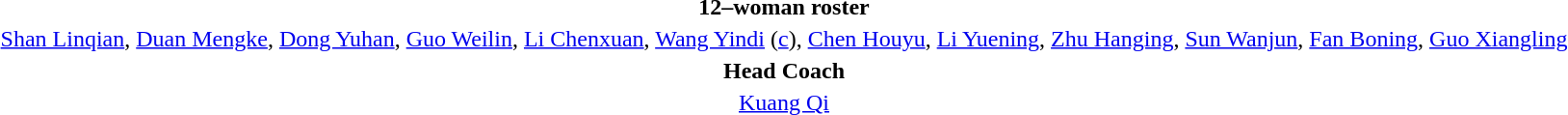<table style="text-align: center; margin-top: 2em; margin-left: auto; margin-right: auto">
<tr>
<td><strong>12–woman roster</strong></td>
</tr>
<tr>
<td><a href='#'>Shan Linqian</a>, <a href='#'>Duan Mengke</a>, <a href='#'>Dong Yuhan</a>, <a href='#'>Guo Weilin</a>, <a href='#'>Li Chenxuan</a>, <a href='#'>Wang Yindi</a> (<a href='#'>c</a>), <a href='#'>Chen Houyu</a>, <a href='#'>Li Yuening</a>, <a href='#'>Zhu Hanging</a>, <a href='#'>Sun Wanjun</a>, <a href='#'>Fan Boning</a>, <a href='#'>Guo Xiangling</a></td>
</tr>
<tr>
<td><strong>Head Coach</strong></td>
</tr>
<tr>
<td><a href='#'>Kuang Qi</a></td>
</tr>
</table>
